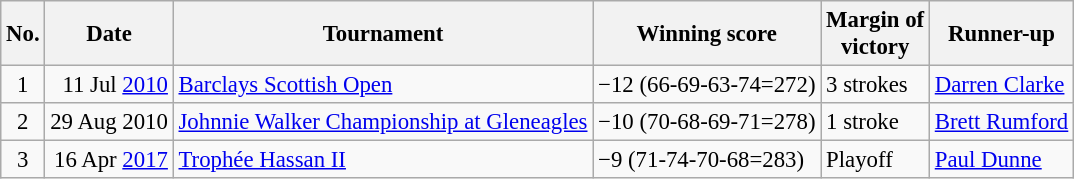<table class="wikitable" style="font-size:95%;">
<tr>
<th>No.</th>
<th>Date</th>
<th>Tournament</th>
<th>Winning score</th>
<th>Margin of<br>victory</th>
<th>Runner-up</th>
</tr>
<tr>
<td align=center>1</td>
<td align=right>11 Jul <a href='#'>2010</a></td>
<td><a href='#'>Barclays Scottish Open</a></td>
<td>−12 (66-69-63-74=272)</td>
<td>3 strokes</td>
<td> <a href='#'>Darren Clarke</a></td>
</tr>
<tr>
<td align=center>2</td>
<td align=right>29 Aug 2010</td>
<td><a href='#'>Johnnie Walker Championship at Gleneagles</a></td>
<td>−10 (70-68-69-71=278)</td>
<td>1 stroke</td>
<td> <a href='#'>Brett Rumford</a></td>
</tr>
<tr>
<td align=center>3</td>
<td align=right>16 Apr <a href='#'>2017</a></td>
<td><a href='#'>Trophée Hassan II</a></td>
<td>−9 (71-74-70-68=283)</td>
<td>Playoff</td>
<td> <a href='#'>Paul Dunne</a></td>
</tr>
</table>
